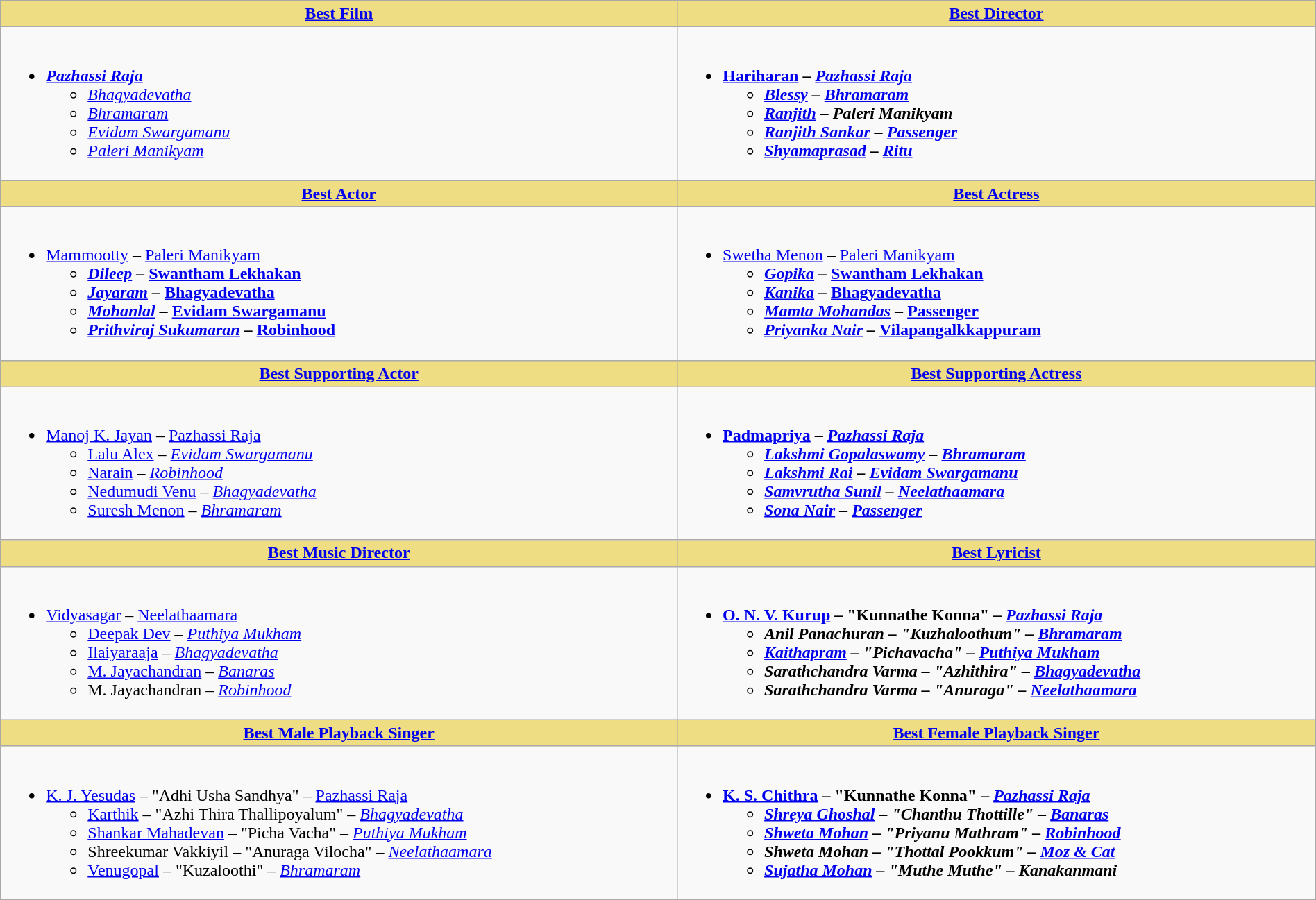<table class="wikitable" width =100% |>
<tr>
<th ! style="background:#eedd82; text-align:center;"><a href='#'>Best Film</a></th>
<th ! style="background:#eedd82; text-align:center;"><a href='#'>Best Director</a></th>
</tr>
<tr>
<td valign="top"><br><ul><li><strong><em><a href='#'>Pazhassi Raja</a></em></strong><ul><li><em><a href='#'>Bhagyadevatha</a></em></li><li><em><a href='#'>Bhramaram</a></em></li><li><em><a href='#'>Evidam Swargamanu</a></em></li><li><em><a href='#'>Paleri Manikyam</a></em></li></ul></li></ul></td>
<td valign="top"><br><ul><li><strong><a href='#'>Hariharan</a> – <em><a href='#'>Pazhassi Raja</a><strong><em><ul><li><a href='#'>Blessy</a> – </em><a href='#'>Bhramaram</a><em></li><li><a href='#'>Ranjith</a> – </em>Paleri Manikyam<em></li><li><a href='#'>Ranjith Sankar</a> – </em><a href='#'>Passenger</a><em></li><li><a href='#'>Shyamaprasad</a> – </em><a href='#'>Ritu</a><em></li></ul></li></ul></td>
</tr>
<tr>
<th ! style="background:#eedd82; text-align:center;"><a href='#'>Best Actor</a></th>
<th ! style="background:#eedd82; text-align:center;"><a href='#'>Best Actress</a></th>
</tr>
<tr>
<td><br><ul><li></strong><a href='#'>Mammootty</a> – <a href='#'></em>Paleri Manikyam<em></a><strong><ul><li><a href='#'>Dileep</a> – </em><a href='#'>Swantham Lekhakan</a><em></li><li><a href='#'>Jayaram</a> – </em><a href='#'>Bhagyadevatha</a><em></li><li><a href='#'>Mohanlal</a> – </em><a href='#'>Evidam Swargamanu</a><em></li><li><a href='#'>Prithviraj Sukumaran</a> – </em><a href='#'>Robinhood</a><em></li></ul></li></ul></td>
<td><br><ul><li></strong><a href='#'>Swetha Menon</a> – <a href='#'></em>Paleri Manikyam<em></a><strong><ul><li><a href='#'>Gopika</a> – </em><a href='#'>Swantham Lekhakan</a><em></li><li><a href='#'>Kanika</a> – </em><a href='#'>Bhagyadevatha</a><em></li><li><a href='#'>Mamta Mohandas</a> – </em><a href='#'>Passenger</a><em></li><li><a href='#'>Priyanka Nair</a> – </em><a href='#'>Vilapangalkkappuram</a><em></li></ul></li></ul></td>
</tr>
<tr>
<th ! style="background:#eedd82; text-align:center;"><a href='#'>Best Supporting Actor</a></th>
<th ! style="background:#eedd82; text-align:center;"><a href='#'>Best Supporting Actress</a></th>
</tr>
<tr>
<td><br><ul><li></strong><a href='#'>Manoj K. Jayan</a> – </em><a href='#'>Pazhassi Raja</a></em></strong><ul><li><a href='#'>Lalu Alex</a> – <em><a href='#'>Evidam Swargamanu</a></em></li><li><a href='#'>Narain</a> – <em><a href='#'>Robinhood</a></em></li><li><a href='#'>Nedumudi Venu</a> – <em><a href='#'>Bhagyadevatha</a></em></li><li><a href='#'>Suresh Menon</a> – <em><a href='#'>Bhramaram</a></em></li></ul></li></ul></td>
<td><br><ul><li><strong><a href='#'>Padmapriya</a> – <em><a href='#'>Pazhassi Raja</a><strong><em><ul><li><a href='#'>Lakshmi Gopalaswamy</a> – </em><a href='#'>Bhramaram</a><em></li><li><a href='#'>Lakshmi Rai</a> – </em><a href='#'>Evidam Swargamanu</a><em></li><li><a href='#'>Samvrutha Sunil</a> – </em><a href='#'>Neelathaamara</a><em></li><li><a href='#'>Sona Nair</a> – </em><a href='#'>Passenger</a><em></li></ul></li></ul></td>
</tr>
<tr>
<th ! style="background:#eedd82; text-align:center;"><a href='#'>Best Music Director</a></th>
<th ! style="background:#eedd82; text-align:center;"><a href='#'>Best Lyricist</a></th>
</tr>
<tr>
<td><br><ul><li></strong><a href='#'>Vidyasagar</a> – </em><a href='#'>Neelathaamara</a></em></strong><ul><li><a href='#'>Deepak Dev</a> – <em><a href='#'>Puthiya Mukham</a></em></li><li><a href='#'>Ilaiyaraaja</a> – <em><a href='#'>Bhagyadevatha</a></em></li><li><a href='#'>M. Jayachandran</a> – <em><a href='#'>Banaras</a></em></li><li>M. Jayachandran – <em><a href='#'>Robinhood</a></em></li></ul></li></ul></td>
<td><br><ul><li><strong><a href='#'>O. N. V. Kurup</a> – "Kunnathe Konna" – <em><a href='#'>Pazhassi Raja</a><strong><em><ul><li>Anil Panachuran – "Kuzhaloothum" – </em><a href='#'>Bhramaram</a><em></li><li><a href='#'>Kaithapram</a> – "Pichavacha" – </em><a href='#'>Puthiya Mukham</a><em></li><li>Sarathchandra Varma – "Azhithira" – </em><a href='#'>Bhagyadevatha</a><em></li><li>Sarathchandra Varma – "Anuraga" – </em><a href='#'>Neelathaamara</a><em></li></ul></li></ul></td>
</tr>
<tr>
<th ! style="background:#eedd82; text-align:center;"><a href='#'>Best Male Playback Singer</a></th>
<th ! style="background:#eedd82; text-align:center;"><a href='#'>Best Female Playback Singer</a></th>
</tr>
<tr>
<td><br><ul><li></strong><a href='#'>K. J. Yesudas</a> – "Adhi Usha Sandhya" – </em><a href='#'>Pazhassi Raja</a></em></strong><ul><li><a href='#'>Karthik</a> – "Azhi Thira Thallipoyalum" – <em><a href='#'>Bhagyadevatha</a></em></li><li><a href='#'>Shankar Mahadevan</a> – "Picha Vacha" – <em><a href='#'>Puthiya Mukham</a></em></li><li>Shreekumar Vakkiyil – "Anuraga Vilocha" – <em><a href='#'>Neelathaamara</a></em></li><li><a href='#'>Venugopal</a> – "Kuzaloothi" – <em><a href='#'>Bhramaram</a></em></li></ul></li></ul></td>
<td><br><ul><li><strong><a href='#'>K. S. Chithra</a> – "Kunnathe Konna" – <em><a href='#'>Pazhassi Raja</a><strong><em><ul><li><a href='#'>Shreya Ghoshal</a> – "Chanthu Thottille" – </em><a href='#'>Banaras</a><em></li><li><a href='#'>Shweta Mohan</a> – "Priyanu Mathram" – </em><a href='#'>Robinhood</a><em></li><li>Shweta Mohan – "Thottal Pookkum" – </em><a href='#'>Moz & Cat</a><em></li><li><a href='#'>Sujatha Mohan</a> – "Muthe Muthe" – </em>Kanakanmani<em></li></ul></li></ul></td>
</tr>
<tr>
</tr>
</table>
